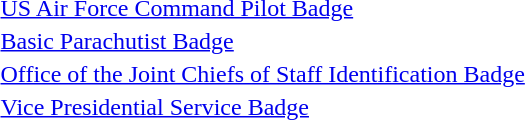<table>
<tr>
<td></td>
<td><a href='#'>US Air Force Command Pilot Badge</a></td>
</tr>
<tr>
<td></td>
<td><a href='#'>Basic Parachutist Badge</a></td>
</tr>
<tr>
<td></td>
<td><a href='#'>Office of the Joint Chiefs of Staff Identification Badge</a></td>
</tr>
<tr>
<td></td>
<td><a href='#'>Vice Presidential Service Badge</a></td>
</tr>
</table>
